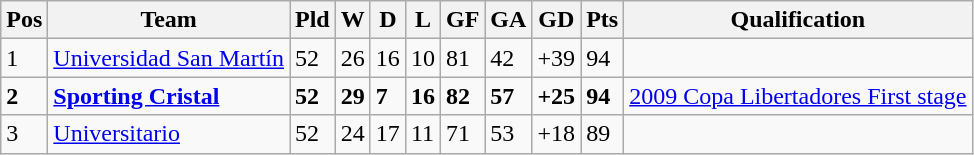<table class="wikitable">
<tr>
<th><abbr>Pos</abbr></th>
<th>Team</th>
<th><abbr>Pld</abbr></th>
<th><abbr>W</abbr></th>
<th><abbr>D</abbr></th>
<th><abbr>L</abbr></th>
<th><abbr>GF</abbr></th>
<th><abbr>GA</abbr></th>
<th><abbr>GD</abbr></th>
<th><abbr>Pts</abbr></th>
<th><strong>Qualification</strong></th>
</tr>
<tr>
<td>1</td>
<td><a href='#'>Universidad San Martín</a></td>
<td>52</td>
<td>26</td>
<td>16</td>
<td>10</td>
<td>81</td>
<td>42</td>
<td>+39</td>
<td>94</td>
<td></td>
</tr>
<tr>
<td><strong>2</strong></td>
<td><strong><a href='#'>Sporting Cristal</a></strong></td>
<td><strong>52</strong></td>
<td><strong>29</strong></td>
<td><strong>7</strong></td>
<td><strong>16</strong></td>
<td><strong>82</strong></td>
<td><strong>57</strong></td>
<td><strong>+25</strong></td>
<td><strong>94</strong></td>
<td><a href='#'>2009 Copa Libertadores First stage</a></td>
</tr>
<tr>
<td>3</td>
<td><a href='#'>Universitario</a></td>
<td>52</td>
<td>24</td>
<td>17</td>
<td>11</td>
<td>71</td>
<td>53</td>
<td>+18</td>
<td>89</td>
<td></td>
</tr>
</table>
